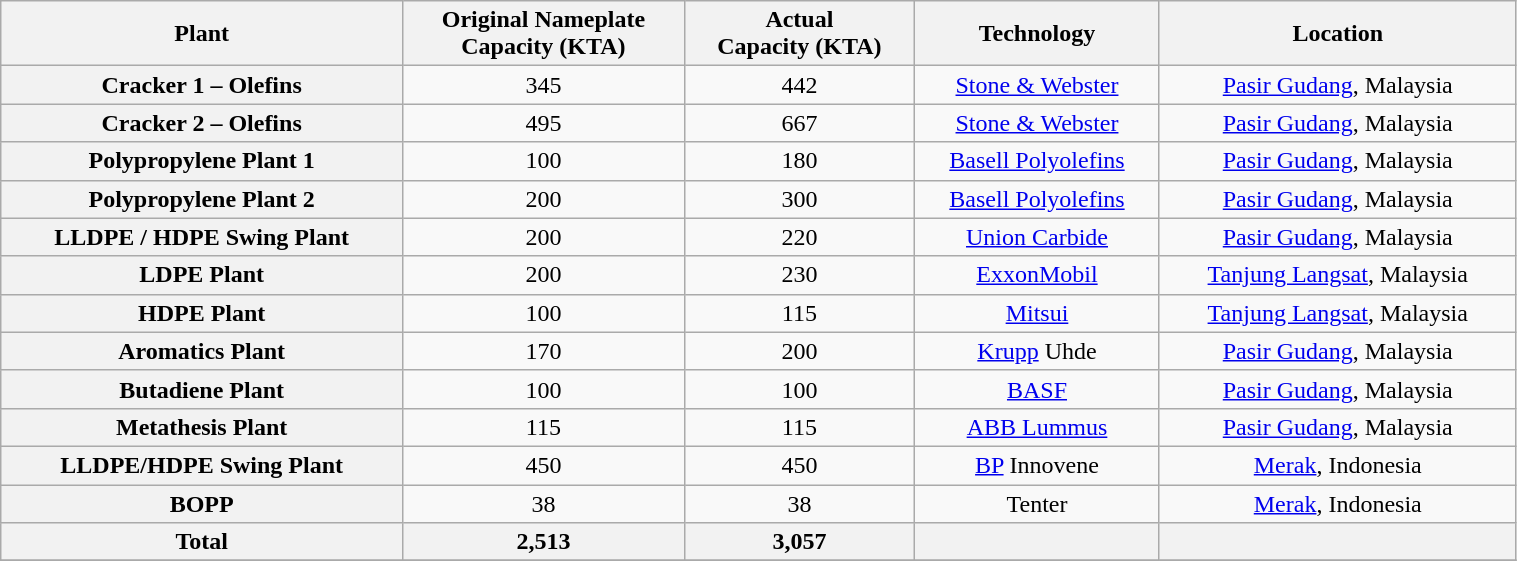<table class="wikitable" style="text-align:center; width:80%;">
<tr>
<th scope="col">Plant</th>
<th scope="col">Original Nameplate<br>Capacity (KTA)</th>
<th scope="col">Actual<br>Capacity (KTA)</th>
<th scope="col">Technology</th>
<th scope="col">Location</th>
</tr>
<tr>
<th scope="row">Cracker 1 – Olefins</th>
<td>345</td>
<td>442</td>
<td><a href='#'>Stone & Webster</a></td>
<td><a href='#'>Pasir Gudang</a>, Malaysia</td>
</tr>
<tr>
<th scope="row">Cracker 2 – Olefins</th>
<td>495</td>
<td>667</td>
<td><a href='#'>Stone & Webster</a></td>
<td><a href='#'>Pasir Gudang</a>, Malaysia</td>
</tr>
<tr>
<th scope="row">Polypropylene Plant 1</th>
<td>100</td>
<td>180</td>
<td><a href='#'>Basell Polyolefins</a></td>
<td><a href='#'>Pasir Gudang</a>, Malaysia</td>
</tr>
<tr>
<th scope="row">Polypropylene Plant 2</th>
<td>200</td>
<td>300</td>
<td><a href='#'>Basell Polyolefins</a></td>
<td><a href='#'>Pasir Gudang</a>, Malaysia</td>
</tr>
<tr>
<th scope="row">LLDPE / HDPE Swing Plant</th>
<td>200</td>
<td>220</td>
<td><a href='#'>Union Carbide</a></td>
<td><a href='#'>Pasir Gudang</a>, Malaysia</td>
</tr>
<tr>
<th scope="row">LDPE Plant</th>
<td>200</td>
<td>230</td>
<td><a href='#'>ExxonMobil</a></td>
<td><a href='#'>Tanjung Langsat</a>, Malaysia</td>
</tr>
<tr>
<th scope="row">HDPE Plant</th>
<td>100</td>
<td>115</td>
<td><a href='#'>Mitsui</a></td>
<td><a href='#'>Tanjung Langsat</a>, Malaysia</td>
</tr>
<tr>
<th scope="row">Aromatics Plant</th>
<td>170</td>
<td>200</td>
<td><a href='#'>Krupp</a> Uhde</td>
<td><a href='#'>Pasir Gudang</a>, Malaysia</td>
</tr>
<tr>
<th scope="row">Butadiene Plant</th>
<td>100</td>
<td>100</td>
<td><a href='#'>BASF</a></td>
<td><a href='#'>Pasir Gudang</a>, Malaysia</td>
</tr>
<tr>
<th scope="row">Metathesis Plant</th>
<td>115</td>
<td>115</td>
<td><a href='#'>ABB Lummus</a></td>
<td><a href='#'>Pasir Gudang</a>, Malaysia</td>
</tr>
<tr>
<th scope="row">LLDPE/HDPE Swing Plant</th>
<td>450</td>
<td>450</td>
<td><a href='#'>BP</a> Innovene</td>
<td><a href='#'>Merak</a>, Indonesia</td>
</tr>
<tr>
<th scope="row">BOPP</th>
<td>38</td>
<td>38</td>
<td>Tenter</td>
<td><a href='#'>Merak</a>, Indonesia</td>
</tr>
<tr>
<th scope="col">Total</th>
<th scope="col">2,513</th>
<th scope="col">3,057</th>
<th scope="col"></th>
<th scope="col"></th>
</tr>
<tr>
</tr>
</table>
